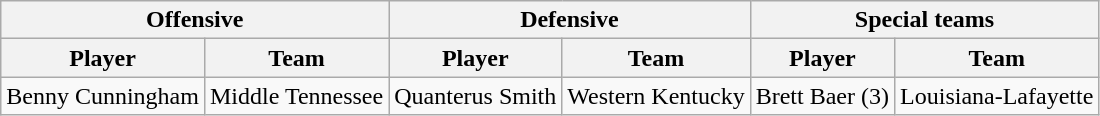<table class="wikitable">
<tr>
<th colspan="2">Offensive</th>
<th colspan="2">Defensive</th>
<th colspan="2">Special teams</th>
</tr>
<tr>
<th>Player</th>
<th>Team</th>
<th>Player</th>
<th>Team</th>
<th>Player</th>
<th>Team</th>
</tr>
<tr>
<td>Benny Cunningham</td>
<td>Middle Tennessee</td>
<td>Quanterus Smith</td>
<td>Western Kentucky</td>
<td>Brett Baer (3)</td>
<td>Louisiana-Lafayette</td>
</tr>
</table>
